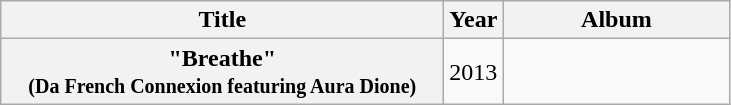<table class="wikitable plainrowheaders" style="text-align:center;">
<tr>
<th scope="col" style="width:18em;">Title</th>
<th scope="col" style="width:1em;">Year</th>
<th scope="col" style="width:9em;">Album</th>
</tr>
<tr>
<th scope="row">"Breathe"<br><small>(Da French Connexion featuring Aura Dione)</small></th>
<td>2013</td>
<td></td>
</tr>
</table>
